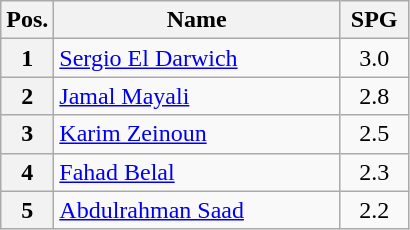<table class=wikitable style="text-align:center;">
<tr>
<th width="13%">Pos.</th>
<th width="70%">Name</th>
<th width="17%">SPG</th>
</tr>
<tr>
<th>1</th>
<td align=left> <a href='#'>Sergio El Darwich</a></td>
<td>3.0</td>
</tr>
<tr>
<th>2</th>
<td align=left> <a href='#'>Jamal Mayali</a></td>
<td>2.8</td>
</tr>
<tr>
<th>3</th>
<td align=left> <a href='#'>Karim Zeinoun</a></td>
<td>2.5</td>
</tr>
<tr>
<th>4</th>
<td align=left> <a href='#'>Fahad Belal</a></td>
<td>2.3</td>
</tr>
<tr>
<th>5</th>
<td align=left> <a href='#'>Abdulrahman Saad</a></td>
<td>2.2</td>
</tr>
</table>
